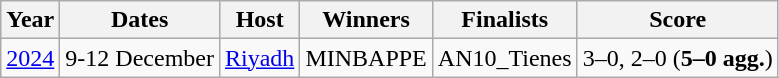<table class="wikitable">
<tr>
<th>Year</th>
<th>Dates</th>
<th>Host</th>
<th>Winners</th>
<th>Finalists</th>
<th>Score</th>
</tr>
<tr>
<td><a href='#'>2024</a></td>
<td>9-12 December</td>
<td> <a href='#'>Riyadh</a></td>
<td> MINBAPPE</td>
<td> AN10_Tienes</td>
<td>3–0, 2–0 (<strong>5–0 agg.</strong>)</td>
</tr>
</table>
